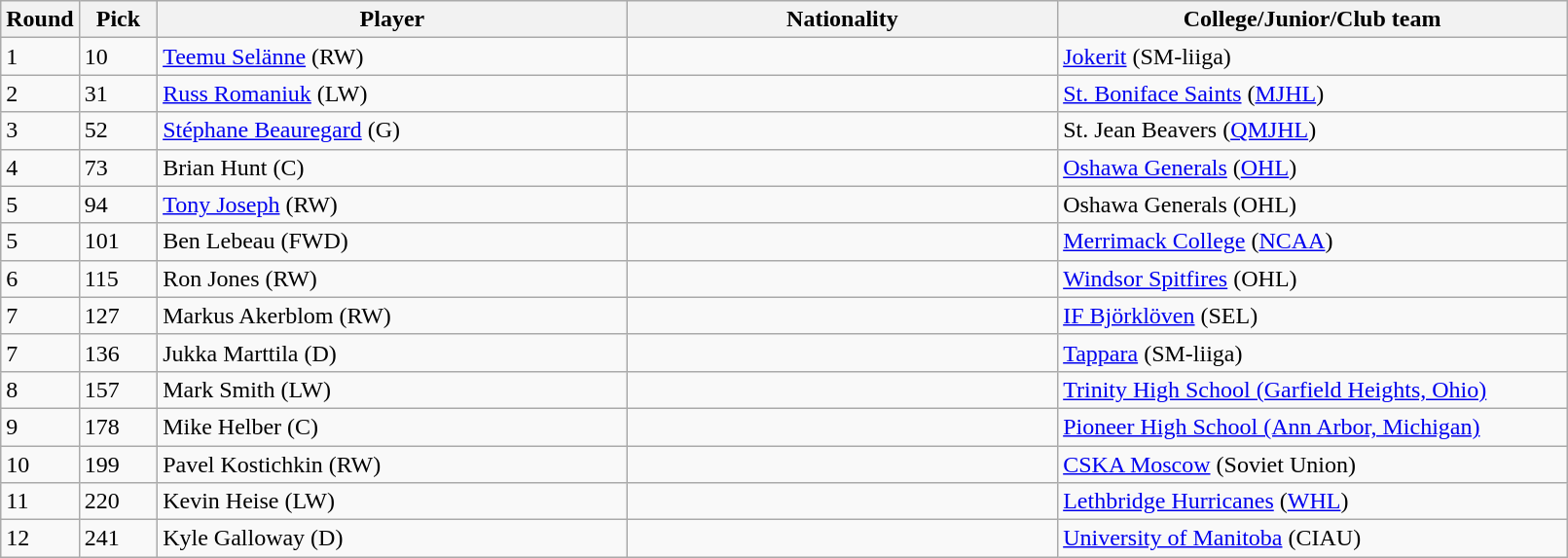<table class="wikitable">
<tr>
<th bgcolor="#DDDDFF" width="5%">Round</th>
<th bgcolor="#DDDDFF" width="5%">Pick</th>
<th bgcolor="#DDDDFF" width="30%">Player</th>
<th bgcolor="#DDDDFF" width="27.5%">Nationality</th>
<th bgcolor="#DDDDFF" width="32.5%">College/Junior/Club team</th>
</tr>
<tr>
<td>1</td>
<td>10</td>
<td><a href='#'>Teemu Selänne</a> (RW)</td>
<td></td>
<td><a href='#'>Jokerit</a> (SM-liiga)</td>
</tr>
<tr>
<td>2</td>
<td>31</td>
<td><a href='#'>Russ Romaniuk</a> (LW)</td>
<td></td>
<td><a href='#'>St. Boniface Saints</a> (<a href='#'>MJHL</a>)</td>
</tr>
<tr>
<td>3</td>
<td>52</td>
<td><a href='#'>Stéphane Beauregard</a> (G)</td>
<td></td>
<td>St. Jean Beavers (<a href='#'>QMJHL</a>)</td>
</tr>
<tr>
<td>4</td>
<td>73</td>
<td>Brian Hunt (C)</td>
<td></td>
<td><a href='#'>Oshawa Generals</a> (<a href='#'>OHL</a>)</td>
</tr>
<tr>
<td>5</td>
<td>94</td>
<td><a href='#'>Tony Joseph</a> (RW)</td>
<td></td>
<td>Oshawa Generals (OHL)</td>
</tr>
<tr>
<td>5</td>
<td>101</td>
<td>Ben Lebeau (FWD)</td>
<td></td>
<td><a href='#'>Merrimack College</a> (<a href='#'>NCAA</a>)</td>
</tr>
<tr>
<td>6</td>
<td>115</td>
<td>Ron Jones (RW)</td>
<td></td>
<td><a href='#'>Windsor Spitfires</a> (OHL)</td>
</tr>
<tr>
<td>7</td>
<td>127</td>
<td>Markus Akerblom (RW)</td>
<td></td>
<td><a href='#'>IF Björklöven</a> (SEL)</td>
</tr>
<tr>
<td>7</td>
<td>136</td>
<td>Jukka Marttila (D)</td>
<td></td>
<td><a href='#'>Tappara</a> (SM-liiga)</td>
</tr>
<tr>
<td>8</td>
<td>157</td>
<td>Mark Smith (LW)</td>
<td></td>
<td><a href='#'>Trinity High School (Garfield Heights, Ohio)</a></td>
</tr>
<tr>
<td>9</td>
<td>178</td>
<td>Mike Helber (C)</td>
<td></td>
<td><a href='#'>Pioneer High School (Ann Arbor, Michigan)</a></td>
</tr>
<tr>
<td>10</td>
<td>199</td>
<td>Pavel Kostichkin (RW)</td>
<td></td>
<td><a href='#'>CSKA Moscow</a> (Soviet Union)</td>
</tr>
<tr>
<td>11</td>
<td>220</td>
<td>Kevin Heise (LW)</td>
<td></td>
<td><a href='#'>Lethbridge Hurricanes</a> (<a href='#'>WHL</a>)</td>
</tr>
<tr>
<td>12</td>
<td>241</td>
<td>Kyle Galloway (D)</td>
<td></td>
<td><a href='#'>University of Manitoba</a> (CIAU)</td>
</tr>
</table>
